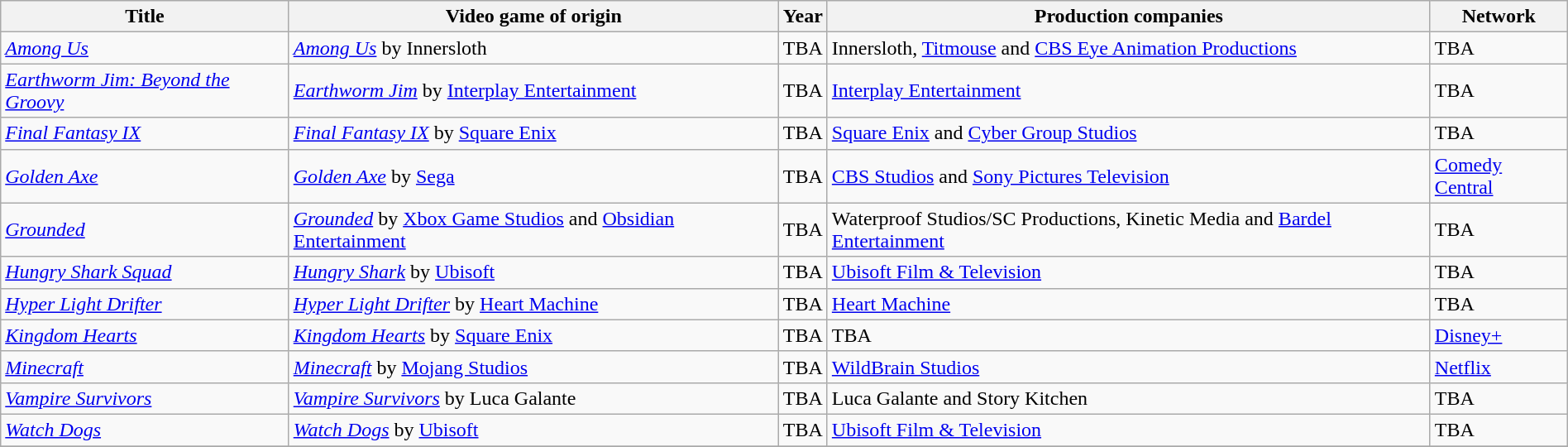<table class="wikitable sortable" style="width:100%;">
<tr>
<th>Title</th>
<th>Video game of origin</th>
<th>Year</th>
<th>Production companies</th>
<th>Network</th>
</tr>
<tr>
<td><em><a href='#'>Among Us</a></em></td>
<td><em><a href='#'>Among Us</a></em> by Innersloth</td>
<td>TBA</td>
<td>Innersloth, <a href='#'>Titmouse</a> and <a href='#'>CBS Eye Animation Productions</a></td>
<td>TBA</td>
</tr>
<tr>
<td><em><a href='#'>Earthworm Jim: Beyond the Groovy</a></em></td>
<td><em><a href='#'>Earthworm Jim</a></em> by <a href='#'>Interplay Entertainment</a></td>
<td>TBA</td>
<td><a href='#'>Interplay Entertainment</a></td>
<td>TBA</td>
</tr>
<tr>
<td><em><a href='#'>Final Fantasy IX</a></em></td>
<td><em><a href='#'>Final Fantasy IX</a></em> by <a href='#'>Square Enix</a></td>
<td>TBA</td>
<td><a href='#'>Square Enix</a> and <a href='#'>Cyber Group Studios</a></td>
<td>TBA</td>
</tr>
<tr>
<td><em><a href='#'>Golden Axe</a></em></td>
<td><em><a href='#'>Golden Axe</a></em> by <a href='#'>Sega</a></td>
<td>TBA</td>
<td><a href='#'>CBS Studios</a> and <a href='#'>Sony Pictures Television</a></td>
<td><a href='#'>Comedy Central</a></td>
</tr>
<tr>
<td><em><a href='#'>Grounded</a></em></td>
<td><em><a href='#'>Grounded</a></em> by <a href='#'>Xbox Game Studios</a> and <a href='#'>Obsidian Entertainment</a></td>
<td>TBA</td>
<td>Waterproof Studios/SC Productions, Kinetic Media and <a href='#'>Bardel Entertainment</a></td>
<td>TBA</td>
</tr>
<tr>
<td><em><a href='#'>Hungry Shark Squad</a></em></td>
<td><em><a href='#'>Hungry Shark</a></em> by <a href='#'>Ubisoft</a></td>
<td>TBA</td>
<td><a href='#'>Ubisoft Film & Television</a></td>
<td>TBA</td>
</tr>
<tr>
<td><em><a href='#'>Hyper Light Drifter</a></em></td>
<td><em><a href='#'>Hyper Light Drifter</a></em> by <a href='#'>Heart Machine</a></td>
<td>TBA</td>
<td><a href='#'>Heart Machine</a></td>
<td>TBA</td>
</tr>
<tr>
<td><em><a href='#'>Kingdom Hearts</a></em></td>
<td><em><a href='#'>Kingdom Hearts</a></em> by <a href='#'>Square Enix</a></td>
<td>TBA</td>
<td>TBA</td>
<td><a href='#'>Disney+</a></td>
</tr>
<tr>
<td><em><a href='#'>Minecraft</a></em></td>
<td><em><a href='#'>Minecraft</a></em> by <a href='#'>Mojang Studios</a></td>
<td>TBA</td>
<td><a href='#'>WildBrain Studios</a></td>
<td><a href='#'>Netflix</a></td>
</tr>
<tr>
<td><em><a href='#'>Vampire Survivors</a></em></td>
<td><em><a href='#'>Vampire Survivors</a></em> by Luca Galante</td>
<td>TBA</td>
<td>Luca Galante and Story Kitchen</td>
<td>TBA</td>
</tr>
<tr>
<td><em><a href='#'>Watch Dogs</a></em></td>
<td><em><a href='#'>Watch Dogs</a></em> by <a href='#'>Ubisoft</a></td>
<td>TBA</td>
<td><a href='#'>Ubisoft Film & Television</a></td>
<td>TBA</td>
</tr>
<tr>
</tr>
</table>
